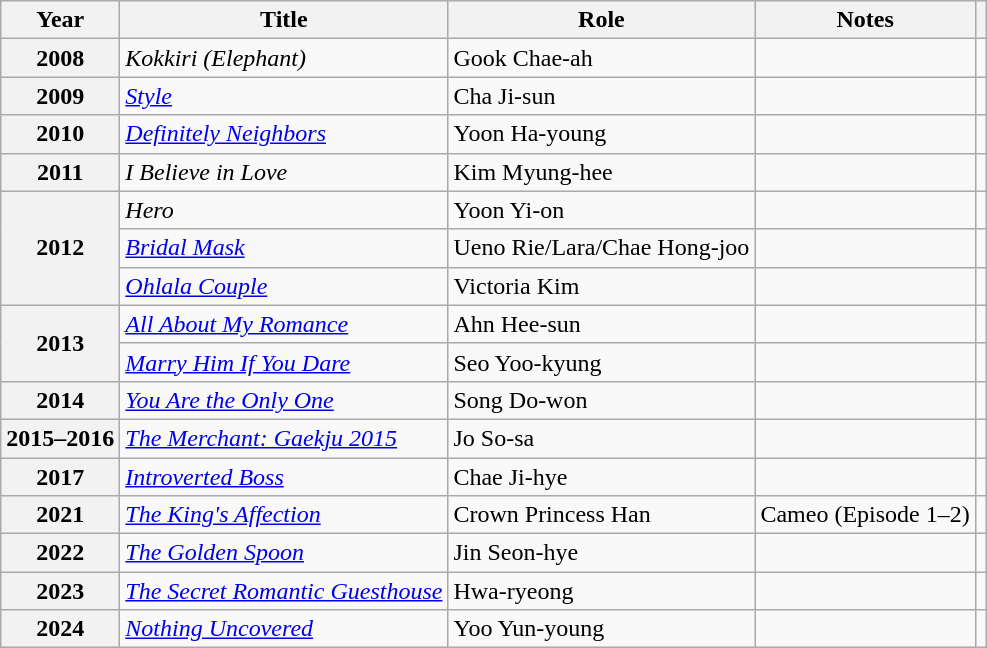<table class="wikitable plainrowheaders sortable">
<tr>
<th scope="col">Year</th>
<th scope="col">Title</th>
<th scope="col">Role</th>
<th scope="col">Notes</th>
<th scope="col" class="unsortable"></th>
</tr>
<tr>
<th scope="row">2008</th>
<td><em>Kokkiri (Elephant)</em></td>
<td>Gook Chae-ah</td>
<td></td>
<td style="text-align:center"></td>
</tr>
<tr>
<th scope="row">2009</th>
<td><em><a href='#'>Style</a></em></td>
<td>Cha Ji-sun</td>
<td></td>
<td style="text-align:center"></td>
</tr>
<tr>
<th scope="row">2010</th>
<td><em><a href='#'>Definitely Neighbors</a></em></td>
<td>Yoon Ha-young</td>
<td></td>
<td style="text-align:center"></td>
</tr>
<tr>
<th scope="row">2011</th>
<td><em>I Believe in Love</em> </td>
<td>Kim Myung-hee</td>
<td></td>
<td style="text-align:center"></td>
</tr>
<tr>
<th scope="row" rowspan="3">2012</th>
<td><em>Hero</em></td>
<td>Yoon Yi-on</td>
<td></td>
<td style="text-align:center"></td>
</tr>
<tr>
<td><em><a href='#'>Bridal Mask</a></em></td>
<td>Ueno Rie/Lara/Chae Hong-joo</td>
<td></td>
<td style="text-align:center"></td>
</tr>
<tr>
<td><em><a href='#'>Ohlala Couple</a></em></td>
<td>Victoria Kim</td>
<td></td>
<td style="text-align:center"></td>
</tr>
<tr>
<th scope="row" rowspan="2">2013</th>
<td><em><a href='#'>All About My Romance</a></em></td>
<td>Ahn Hee-sun</td>
<td></td>
<td style="text-align:center"></td>
</tr>
<tr>
<td><em><a href='#'>Marry Him If You Dare</a></em></td>
<td>Seo Yoo-kyung</td>
<td></td>
<td style="text-align:center"></td>
</tr>
<tr>
<th scope="row">2014</th>
<td><em><a href='#'>You Are the Only One</a></em></td>
<td>Song Do-won</td>
<td></td>
<td style="text-align:center"></td>
</tr>
<tr>
<th scope="row">2015–2016</th>
<td><em><a href='#'>The Merchant: Gaekju 2015</a></em></td>
<td>Jo So-sa</td>
<td></td>
<td style="text-align:center"></td>
</tr>
<tr>
<th scope="row">2017</th>
<td><em><a href='#'>Introverted Boss</a></em></td>
<td>Chae Ji-hye</td>
<td></td>
<td style="text-align:center"></td>
</tr>
<tr>
<th scope="row">2021</th>
<td><em><a href='#'>The King's Affection</a></em></td>
<td>Crown Princess Han</td>
<td>Cameo (Episode 1–2)</td>
<td style="text-align:center"></td>
</tr>
<tr>
<th scope="row">2022</th>
<td><em><a href='#'>The Golden Spoon</a></em></td>
<td>Jin Seon-hye</td>
<td></td>
<td style="text-align:center"></td>
</tr>
<tr>
<th scope="row">2023</th>
<td><em><a href='#'>The Secret Romantic Guesthouse</a></em></td>
<td>Hwa-ryeong</td>
<td></td>
<td style="text-align:center"></td>
</tr>
<tr>
<th scope="row">2024</th>
<td><em><a href='#'>Nothing Uncovered</a></em></td>
<td>Yoo Yun-young</td>
<td></td>
<td style="text-align:center"></td>
</tr>
</table>
